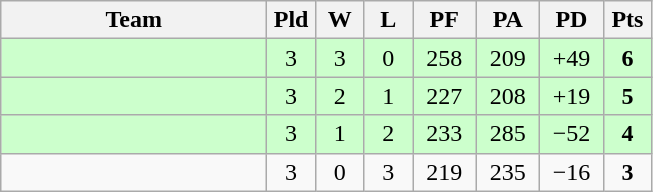<table class="wikitable" style="text-align:center;">
<tr>
<th width=170>Team</th>
<th width=25>Pld</th>
<th width=25>W</th>
<th width=25>L</th>
<th width=35>PF</th>
<th width=35>PA</th>
<th width=35>PD</th>
<th width=25>Pts</th>
</tr>
<tr bgcolor="#ccffcc">
<td align="left"></td>
<td>3</td>
<td>3</td>
<td>0</td>
<td>258</td>
<td>209</td>
<td>+49</td>
<td><strong>6</strong></td>
</tr>
<tr bgcolor="#ccffcc">
<td align="left"></td>
<td>3</td>
<td>2</td>
<td>1</td>
<td>227</td>
<td>208</td>
<td>+19</td>
<td><strong>5</strong></td>
</tr>
<tr bgcolor="#ccffcc">
<td align="left"></td>
<td>3</td>
<td>1</td>
<td>2</td>
<td>233</td>
<td>285</td>
<td>−52</td>
<td><strong>4</strong></td>
</tr>
<tr>
<td align="left"></td>
<td>3</td>
<td>0</td>
<td>3</td>
<td>219</td>
<td>235</td>
<td>−16</td>
<td><strong>3</strong></td>
</tr>
</table>
